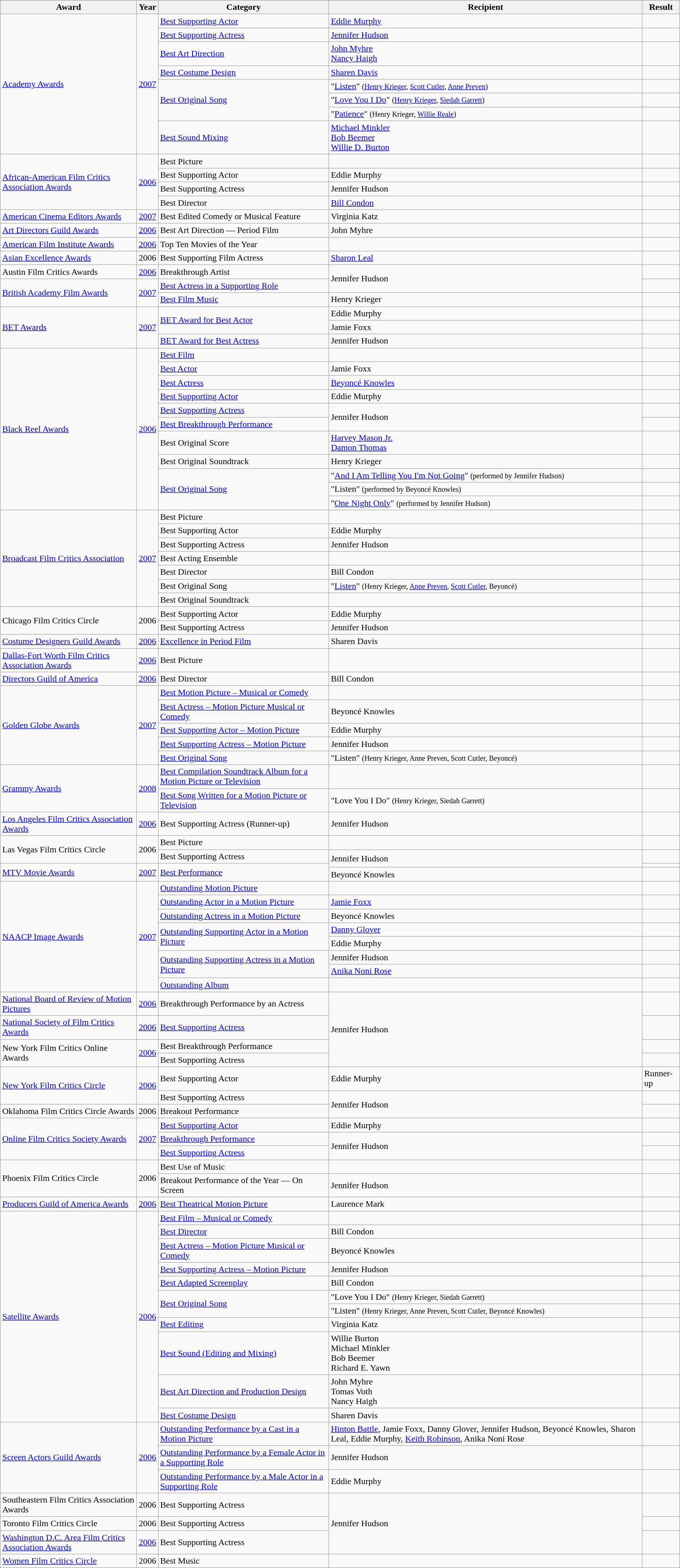<table class="wikitable">
<tr style="background:#b0c4de; text-align:center;">
<th>Award</th>
<th>Year</th>
<th>Category</th>
<th>Recipient</th>
<th>Result</th>
</tr>
<tr>
<td rowspan="8"><a href='#'>Academy Awards</a></td>
<td style="text-align:center;" rowspan="8"><a href='#'>2007</a></td>
<td><a href='#'>Best Supporting Actor</a></td>
<td><a href='#'>Eddie Murphy</a></td>
<td></td>
</tr>
<tr>
<td><a href='#'>Best Supporting Actress</a></td>
<td><a href='#'>Jennifer Hudson</a></td>
<td></td>
</tr>
<tr>
<td><a href='#'>Best Art Direction</a></td>
<td><a href='#'>John Myhre</a> <br><a href='#'>Nancy Haigh</a></td>
<td></td>
</tr>
<tr>
<td><a href='#'>Best Costume Design</a></td>
<td><a href='#'>Sharen Davis</a></td>
<td></td>
</tr>
<tr>
<td rowspan="3"><a href='#'>Best Original Song</a></td>
<td>"<a href='#'>Listen</a>" <small>(<a href='#'>Henry Krieger</a>, <a href='#'>Scott Cutler</a>, <a href='#'>Anne Preven</a>)</small></td>
<td></td>
</tr>
<tr>
<td>"<a href='#'>Love You I Do</a>" <small>(<a href='#'>Henry Krieger</a>, <a href='#'>Siedah Garrett</a>)</small></td>
<td></td>
</tr>
<tr>
<td>"<a href='#'>Patience</a>" <small>(Henry Krieger, <a href='#'>Willie Reale</a>)</small></td>
<td></td>
</tr>
<tr>
<td><a href='#'>Best Sound Mixing</a></td>
<td><a href='#'>Michael Minkler</a> <br><a href='#'>Bob Beemer</a> <br><a href='#'>Willie D. Burton</a></td>
<td></td>
</tr>
<tr>
<td rowspan="4"><a href='#'>African-American Film Critics Association Awards</a></td>
<td style="text-align:center;" rowspan="4"><a href='#'>2006</a></td>
<td>Best Picture</td>
<td></td>
<td></td>
</tr>
<tr>
<td>Best Supporting Actor</td>
<td>Eddie Murphy</td>
<td></td>
</tr>
<tr>
<td>Best Supporting Actress</td>
<td>Jennifer Hudson</td>
<td></td>
</tr>
<tr>
<td>Best Director</td>
<td><a href='#'>Bill Condon</a></td>
<td></td>
</tr>
<tr>
<td><a href='#'>American Cinema Editors Awards</a></td>
<td style="text-align:center;"><a href='#'>2007</a></td>
<td>Best Edited Comedy or Musical Feature</td>
<td>Virginia Katz</td>
<td></td>
</tr>
<tr>
<td><a href='#'>Art Directors Guild Awards</a></td>
<td style="text-align:center;"><a href='#'>2006</a></td>
<td>Best Art Direction — Period Film</td>
<td>John Myhre</td>
<td></td>
</tr>
<tr>
<td><a href='#'>American Film Institute Awards</a></td>
<td style="text-align:center;"><a href='#'>2006</a></td>
<td>Top Ten Movies of the Year</td>
<td></td>
<td></td>
</tr>
<tr>
<td><a href='#'>Asian Excellence Awards</a></td>
<td style="text-align:center;">2006</td>
<td>Best Supporting Film Actress</td>
<td><a href='#'>Sharon Leal</a></td>
<td></td>
</tr>
<tr>
<td>Austin Film Critics Awards</td>
<td style="text-align:center;"><a href='#'>2006</a></td>
<td>Breakthrough Artist</td>
<td rowspan="2">Jennifer Hudson</td>
<td></td>
</tr>
<tr>
<td rowspan="2"><a href='#'>British Academy Film Awards</a></td>
<td style="text-align:center;" rowspan="2"><a href='#'>2007</a></td>
<td><a href='#'>Best Actress in a Supporting Role</a></td>
<td></td>
</tr>
<tr>
<td><a href='#'>Best Film Music</a></td>
<td>Henry Krieger</td>
<td></td>
</tr>
<tr>
<td rowspan="3"><a href='#'>BET Awards</a></td>
<td style="text-align:center;" rowspan="3"><a href='#'>2007</a></td>
<td rowspan="2"><a href='#'>BET Award for Best Actor</a></td>
<td>Eddie Murphy</td>
<td></td>
</tr>
<tr>
<td>Jamie Foxx</td>
<td></td>
</tr>
<tr>
<td><a href='#'>BET Award for Best Actress</a></td>
<td>Jennifer Hudson</td>
<td></td>
</tr>
<tr>
<td rowspan="11"><a href='#'>Black Reel Awards</a></td>
<td style="text-align:center;" rowspan="11"><a href='#'>2006</a></td>
<td><a href='#'>Best Film</a></td>
<td></td>
<td></td>
</tr>
<tr>
<td><a href='#'>Best Actor</a></td>
<td>Jamie Foxx</td>
<td></td>
</tr>
<tr>
<td><a href='#'>Best Actress</a></td>
<td><a href='#'>Beyoncé Knowles</a></td>
<td></td>
</tr>
<tr>
<td><a href='#'>Best Supporting Actor</a></td>
<td>Eddie Murphy</td>
<td></td>
</tr>
<tr>
<td><a href='#'>Best Supporting Actress</a></td>
<td rowspan="2">Jennifer Hudson</td>
<td></td>
</tr>
<tr>
<td><a href='#'>Best Breakthrough Performance</a></td>
<td></td>
</tr>
<tr>
<td>Best Original Score</td>
<td><a href='#'>Harvey Mason Jr.</a> <br><a href='#'>Damon Thomas</a></td>
<td></td>
</tr>
<tr>
<td>Best Original Soundtrack</td>
<td>Henry Krieger</td>
<td></td>
</tr>
<tr>
<td rowspan="3"><a href='#'>Best Original Song</a></td>
<td>"<a href='#'>And I Am Telling You I'm Not Going</a>" <small>(performed by Jennifer Hudson)</small></td>
<td></td>
</tr>
<tr>
<td>"Listen" <small>(performed by Beyoncé Knowles)</small></td>
<td></td>
</tr>
<tr>
<td>"<a href='#'>One Night Only</a>" <small>(performed by Jennifer Hudson)</small></td>
<td></td>
</tr>
<tr>
<td rowspan="7"><a href='#'>Broadcast Film Critics Association</a></td>
<td style="text-align:center;" rowspan="7"><a href='#'>2007</a></td>
<td>Best Picture</td>
<td></td>
<td></td>
</tr>
<tr>
<td>Best Supporting Actor</td>
<td>Eddie Murphy</td>
<td></td>
</tr>
<tr>
<td>Best Supporting Actress</td>
<td>Jennifer Hudson</td>
<td></td>
</tr>
<tr>
<td>Best Acting Ensemble</td>
<td></td>
<td></td>
</tr>
<tr>
<td>Best Director</td>
<td>Bill Condon</td>
<td></td>
</tr>
<tr>
<td>Best Original Song</td>
<td>"<a href='#'>Listen</a>" <small>(Henry Krieger, <a href='#'>Anne Preven</a>, <a href='#'>Scott Cutler</a>, Beyoncé)</small></td>
<td></td>
</tr>
<tr>
<td>Best Original Soundtrack</td>
<td></td>
<td></td>
</tr>
<tr>
<td rowspan="2">Chicago Film Critics Circle</td>
<td style="text-align:center;" rowspan="2">2006</td>
<td>Best Supporting Actor</td>
<td>Eddie Murphy</td>
<td></td>
</tr>
<tr>
<td>Best Supporting Actress</td>
<td>Jennifer Hudson</td>
<td></td>
</tr>
<tr>
<td><a href='#'>Costume Designers Guild Awards</a></td>
<td style="text-align:center;"><a href='#'>2006</a></td>
<td><a href='#'>Excellence in Period Film</a></td>
<td>Sharen Davis</td>
<td></td>
</tr>
<tr>
<td><a href='#'>Dallas-Fort Worth Film Critics Association Awards</a></td>
<td style="text-align:center;"><a href='#'>2006</a></td>
<td>Best Picture</td>
<td></td>
<td></td>
</tr>
<tr>
<td><a href='#'>Directors Guild of America</a></td>
<td style="text-align:center;"><a href='#'>2006</a></td>
<td>Best Director</td>
<td>Bill Condon</td>
<td></td>
</tr>
<tr>
<td rowspan="5"><a href='#'>Golden Globe Awards</a></td>
<td style="text-align:center;" rowspan="5"><a href='#'>2007</a></td>
<td><a href='#'>Best Motion Picture – Musical or Comedy</a></td>
<td></td>
<td></td>
</tr>
<tr>
<td><a href='#'>Best Actress – Motion Picture Musical or Comedy</a></td>
<td>Beyoncé Knowles</td>
<td></td>
</tr>
<tr>
<td><a href='#'>Best Supporting Actor – Motion Picture</a></td>
<td>Eddie Murphy</td>
<td></td>
</tr>
<tr>
<td><a href='#'>Best Supporting Actress – Motion Picture</a></td>
<td>Jennifer Hudson</td>
<td></td>
</tr>
<tr>
<td><a href='#'>Best Original Song</a></td>
<td>"Listen" <small>(Henry Krieger, Anne Preven, Scott Cutler, Beyoncé)</small></td>
<td></td>
</tr>
<tr>
<td rowspan="2"><a href='#'>Grammy Awards</a></td>
<td style="text-align:center;" rowspan="2"><a href='#'>2008</a></td>
<td><a href='#'>Best Compilation Soundtrack Album for a Motion Picture or Television</a></td>
<td></td>
<td></td>
</tr>
<tr>
<td><a href='#'>Best Song Written for a Motion Picture or Television</a></td>
<td>"Love You I Do" <small>(Henry Krieger, Siedah Garrett)</small></td>
<td></td>
</tr>
<tr>
<td><a href='#'>Los Angeles Film Critics Association Awards</a></td>
<td style="text-align:center;"><a href='#'>2006</a></td>
<td>Best Supporting Actress (Runner-up)</td>
<td>Jennifer Hudson</td>
<td></td>
</tr>
<tr>
<td rowspan="2">Las Vegas Film Critics Circle</td>
<td style="text-align:center;" rowspan="2">2006</td>
<td>Best Picture</td>
<td></td>
<td></td>
</tr>
<tr>
<td>Best Supporting Actress</td>
<td rowspan="2">Jennifer Hudson</td>
<td></td>
</tr>
<tr>
<td rowspan="2"><a href='#'>MTV Movie Awards</a></td>
<td style="text-align:center;" rowspan="2"><a href='#'>2007</a></td>
<td rowspan="2"><a href='#'>Best Performance</a></td>
<td></td>
</tr>
<tr>
<td>Beyoncé Knowles</td>
<td></td>
</tr>
<tr>
<td rowspan="8"><a href='#'>NAACP Image Awards</a></td>
<td style="text-align:center;" rowspan="8"><a href='#'>2007</a></td>
<td><a href='#'>Outstanding Motion Picture</a></td>
<td></td>
<td></td>
</tr>
<tr>
<td><a href='#'>Outstanding Actor in a Motion Picture</a></td>
<td><a href='#'>Jamie Foxx</a></td>
<td></td>
</tr>
<tr>
<td><a href='#'>Outstanding Actress in a Motion Picture</a></td>
<td>Beyoncé Knowles</td>
<td></td>
</tr>
<tr>
<td rowspan="2"><a href='#'>Outstanding Supporting Actor in a Motion Picture</a></td>
<td><a href='#'>Danny Glover</a></td>
<td></td>
</tr>
<tr>
<td>Eddie Murphy</td>
<td></td>
</tr>
<tr>
<td rowspan="2"><a href='#'>Outstanding Supporting Actress in a Motion Picture</a></td>
<td>Jennifer Hudson</td>
<td></td>
</tr>
<tr>
<td><a href='#'>Anika Noni Rose</a></td>
<td></td>
</tr>
<tr>
<td><a href='#'>Outstanding Album</a></td>
<td></td>
<td></td>
</tr>
<tr>
<td><a href='#'>National Board of Review of Motion Pictures</a></td>
<td style="text-align:center;"><a href='#'>2006</a></td>
<td>Breakthrough Performance by an Actress</td>
<td rowspan="4">Jennifer Hudson</td>
<td></td>
</tr>
<tr>
<td><a href='#'>National Society of Film Critics Awards</a></td>
<td style="text-align:center;"><a href='#'>2006</a></td>
<td><a href='#'>Best Supporting Actress</a></td>
<td></td>
</tr>
<tr>
<td rowspan="2">New York Film Critics Online Awards</td>
<td style="text-align:center;" rowspan="2"><a href='#'>2006</a></td>
<td>Best Breakthrough Performance</td>
<td></td>
</tr>
<tr>
<td>Best Supporting Actress</td>
<td></td>
</tr>
<tr>
<td rowspan="2"><a href='#'>New York Film Critics Circle</a></td>
<td style="text-align:center;" rowspan="2"><a href='#'>2006</a></td>
<td>Best Supporting Actor</td>
<td>Eddie Murphy</td>
<td>Runner-up</td>
</tr>
<tr>
<td>Best Supporting Actress</td>
<td rowspan="2">Jennifer Hudson</td>
<td></td>
</tr>
<tr>
<td>Oklahoma Film Critics Circle Awards</td>
<td style="text-align:center;">2006</td>
<td>Breakout Performance</td>
<td></td>
</tr>
<tr>
<td rowspan="3"><a href='#'>Online Film Critics Society Awards</a></td>
<td style="text-align:center;" rowspan="3"><a href='#'>2007</a></td>
<td><a href='#'>Best Supporting Actor</a></td>
<td>Eddie Murphy</td>
<td></td>
</tr>
<tr>
<td><a href='#'>Breakthrough Performance</a></td>
<td rowspan="2">Jennifer Hudson</td>
<td></td>
</tr>
<tr>
<td><a href='#'>Best Supporting Actress</a></td>
<td></td>
</tr>
<tr>
<td rowspan="2">Phoenix Film Critics Circle</td>
<td style="text-align:center;" rowspan="2">2006</td>
<td>Best Use of Music</td>
<td></td>
<td></td>
</tr>
<tr>
<td>Breakout Performance of the Year — On Screen</td>
<td>Jennifer Hudson</td>
<td></td>
</tr>
<tr>
<td><a href='#'>Producers Guild of America Awards</a></td>
<td style="text-align:center;"><a href='#'>2006</a></td>
<td><a href='#'>Best Theatrical Motion Picture</a></td>
<td>Laurence Mark</td>
<td></td>
</tr>
<tr>
<td rowspan="11"><a href='#'>Satellite Awards</a></td>
<td style="text-align:center;" rowspan="11"><a href='#'>2006</a></td>
<td><a href='#'>Best Film – Musical or Comedy</a></td>
<td></td>
<td></td>
</tr>
<tr>
<td><a href='#'>Best Director</a></td>
<td>Bill Condon</td>
<td></td>
</tr>
<tr>
<td><a href='#'>Best Actress – Motion Picture Musical or Comedy</a></td>
<td>Beyoncé Knowles</td>
<td></td>
</tr>
<tr>
<td><a href='#'>Best Supporting Actress – Motion Picture</a></td>
<td>Jennifer Hudson</td>
<td></td>
</tr>
<tr>
<td><a href='#'>Best Adapted Screenplay</a></td>
<td>Bill Condon</td>
<td></td>
</tr>
<tr>
<td rowspan="2"><a href='#'>Best Original Song</a></td>
<td>"Love You I Do" <small>(Henry Krieger, Siedah Garrett)</small></td>
<td></td>
</tr>
<tr>
<td>"Listen" <small>(Henry Krieger, Anne Preven, Scott Cutler, Beyoncé Knowles)</small></td>
<td></td>
</tr>
<tr>
<td><a href='#'>Best Editing</a></td>
<td>Virginia Katz</td>
<td></td>
</tr>
<tr>
<td><a href='#'>Best Sound (Editing and Mixing)</a></td>
<td>Willie Burton <br> Michael Minkler <br> Bob Beemer <br> Richard E. Yawn</td>
<td></td>
</tr>
<tr>
<td><a href='#'>Best Art Direction and Production Design</a></td>
<td>John Myhre <br> Tomas Voth <br> Nancy Haigh</td>
<td></td>
</tr>
<tr>
<td><a href='#'>Best Costume Design</a></td>
<td>Sharen Davis</td>
<td></td>
</tr>
<tr>
<td rowspan="3"><a href='#'>Screen Actors Guild Awards</a></td>
<td style="text-align:center;" rowspan="3"><a href='#'>2006</a></td>
<td><a href='#'>Outstanding Performance by a Cast in a Motion Picture</a></td>
<td><a href='#'>Hinton Battle</a>, Jamie Foxx, Danny Glover, Jennifer Hudson, Beyoncé Knowles, Sharon Leal, Eddie Murphy, <a href='#'>Keith Robinson</a>, Anika Noni Rose</td>
<td></td>
</tr>
<tr>
<td><a href='#'>Outstanding Performance by a Female Actor in a Supporting Role</a></td>
<td>Jennifer Hudson</td>
<td></td>
</tr>
<tr>
<td><a href='#'>Outstanding Performance by a Male Actor in a Supporting Role</a></td>
<td>Eddie Murphy</td>
<td></td>
</tr>
<tr>
<td>Southeastern Film Critics Association Awards</td>
<td style="text-align:center;">2006</td>
<td>Best Supporting Actress</td>
<td rowspan="3">Jennifer Hudson</td>
<td></td>
</tr>
<tr>
<td>Toronto Film Critics Circle</td>
<td style="text-align:center;">2006</td>
<td>Best Supporting Actress</td>
<td></td>
</tr>
<tr>
<td><a href='#'>Washington D.C. Area Film Critics Association Awards</a></td>
<td style="text-align:center;"><a href='#'>2006</a></td>
<td>Best Supporting Actress</td>
<td></td>
</tr>
<tr>
<td><a href='#'>Women Film Critics Circle</a></td>
<td style="text-align:center;">2006</td>
<td>Best Music</td>
<td></td>
<td></td>
</tr>
</table>
